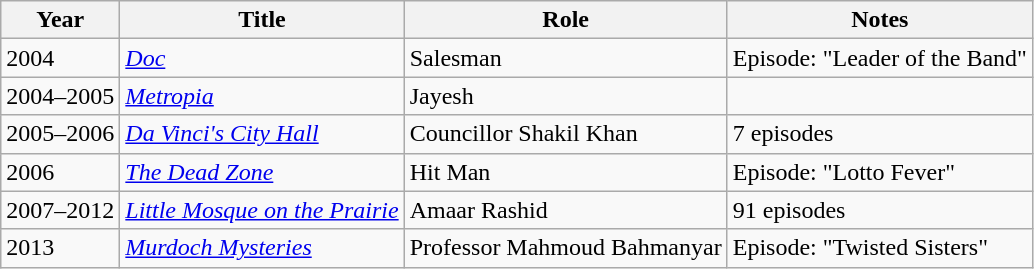<table class="wikitable sortable">
<tr>
<th>Year</th>
<th>Title</th>
<th>Role</th>
<th>Notes</th>
</tr>
<tr>
<td>2004</td>
<td><em><a href='#'>Doc</a></em></td>
<td>Salesman</td>
<td>Episode: "Leader of the Band"</td>
</tr>
<tr>
<td>2004–2005</td>
<td><em><a href='#'>Metropia</a></em></td>
<td>Jayesh</td>
<td></td>
</tr>
<tr>
<td>2005–2006</td>
<td><em><a href='#'>Da Vinci's City Hall</a></em></td>
<td>Councillor Shakil Khan</td>
<td>7 episodes</td>
</tr>
<tr>
<td>2006</td>
<td><em><a href='#'>The Dead Zone</a></em></td>
<td>Hit Man</td>
<td>Episode: "Lotto Fever"</td>
</tr>
<tr>
<td>2007–2012</td>
<td><em><a href='#'>Little Mosque on the Prairie</a></em></td>
<td>Amaar Rashid</td>
<td>91 episodes</td>
</tr>
<tr>
<td>2013</td>
<td><em><a href='#'>Murdoch Mysteries</a></em></td>
<td>Professor Mahmoud Bahmanyar</td>
<td>Episode: "Twisted Sisters"</td>
</tr>
</table>
